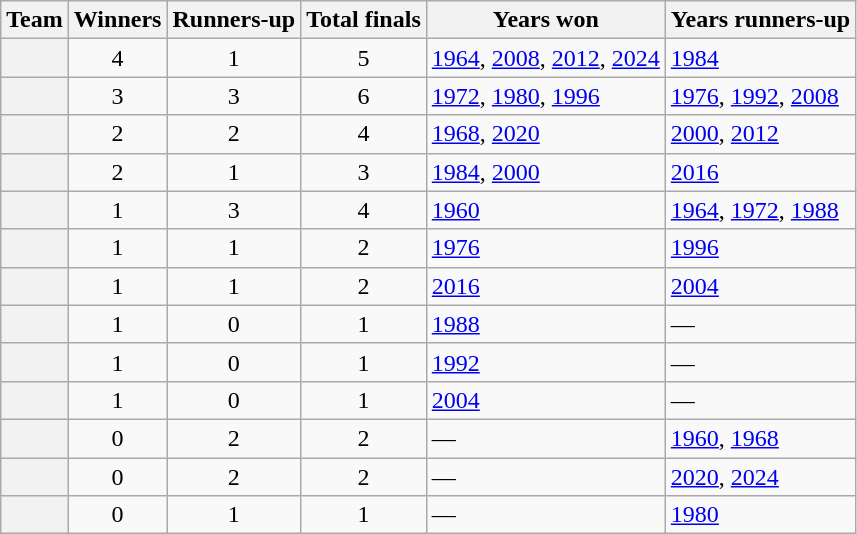<table class="wikitable sortable plainrowheaders" style="text-align:center">
<tr>
<th scope="col">Team</th>
<th scope="col">Winners</th>
<th scope="col">Runners-up</th>
<th scope="col">Total finals</th>
<th class="unsortable" scope="col">Years won</th>
<th class="unsortable" scope="col">Years runners-up</th>
</tr>
<tr>
<th scope="row" align=left></th>
<td>4</td>
<td>1</td>
<td>5</td>
<td align=left><a href='#'>1964</a>, <a href='#'>2008</a>, <a href='#'>2012</a>, <a href='#'>2024</a></td>
<td align=left><a href='#'>1984</a></td>
</tr>
<tr>
<th scope="row" align=left></th>
<td>3</td>
<td>3</td>
<td>6</td>
<td align=left><a href='#'>1972</a>, <a href='#'>1980</a>, <a href='#'>1996</a></td>
<td align=left><a href='#'>1976</a>, <a href='#'>1992</a>, <a href='#'>2008</a></td>
</tr>
<tr>
<th scope="row" align=left></th>
<td>2</td>
<td>2</td>
<td>4</td>
<td align=left><a href='#'>1968</a>, <a href='#'>2020</a></td>
<td align=left><a href='#'>2000</a>, <a href='#'>2012</a></td>
</tr>
<tr>
<th scope="row" align=left></th>
<td>2</td>
<td>1</td>
<td>3</td>
<td align=left><a href='#'>1984</a>, <a href='#'>2000</a></td>
<td align=left><a href='#'>2016</a></td>
</tr>
<tr>
<th scope="row" align=left></th>
<td>1</td>
<td>3</td>
<td>4</td>
<td align=left><a href='#'>1960</a></td>
<td align=left><a href='#'>1964</a>, <a href='#'>1972</a>, <a href='#'>1988</a></td>
</tr>
<tr>
<th scope="row" align=left></th>
<td>1</td>
<td>1</td>
<td>2</td>
<td align=left><a href='#'>1976</a></td>
<td align=left><a href='#'>1996</a></td>
</tr>
<tr>
<th scope="row" align=left></th>
<td>1</td>
<td>1</td>
<td>2</td>
<td align=left><a href='#'>2016</a></td>
<td align=left><a href='#'>2004</a></td>
</tr>
<tr>
<th scope="row" align=left></th>
<td>1</td>
<td>0</td>
<td>1</td>
<td align=left><a href='#'>1988</a></td>
<td align=left>—</td>
</tr>
<tr>
<th scope="row" align=left></th>
<td>1</td>
<td>0</td>
<td>1</td>
<td align=left><a href='#'>1992</a></td>
<td align=left>—</td>
</tr>
<tr>
<th scope="row" align=left></th>
<td>1</td>
<td>0</td>
<td>1</td>
<td align=left><a href='#'>2004</a></td>
<td align=left>—</td>
</tr>
<tr>
<th scope="row" align=left></th>
<td>0</td>
<td>2</td>
<td>2</td>
<td align=left>—</td>
<td align=left><a href='#'>1960</a>, <a href='#'>1968</a></td>
</tr>
<tr>
<th scope="row" align=left></th>
<td>0</td>
<td>2</td>
<td>2</td>
<td align=left>—</td>
<td align=left><a href='#'>2020</a>, <a href='#'>2024</a></td>
</tr>
<tr>
<th scope="row" align=left></th>
<td>0</td>
<td>1</td>
<td>1</td>
<td align=left>—</td>
<td align=left><a href='#'>1980</a></td>
</tr>
</table>
